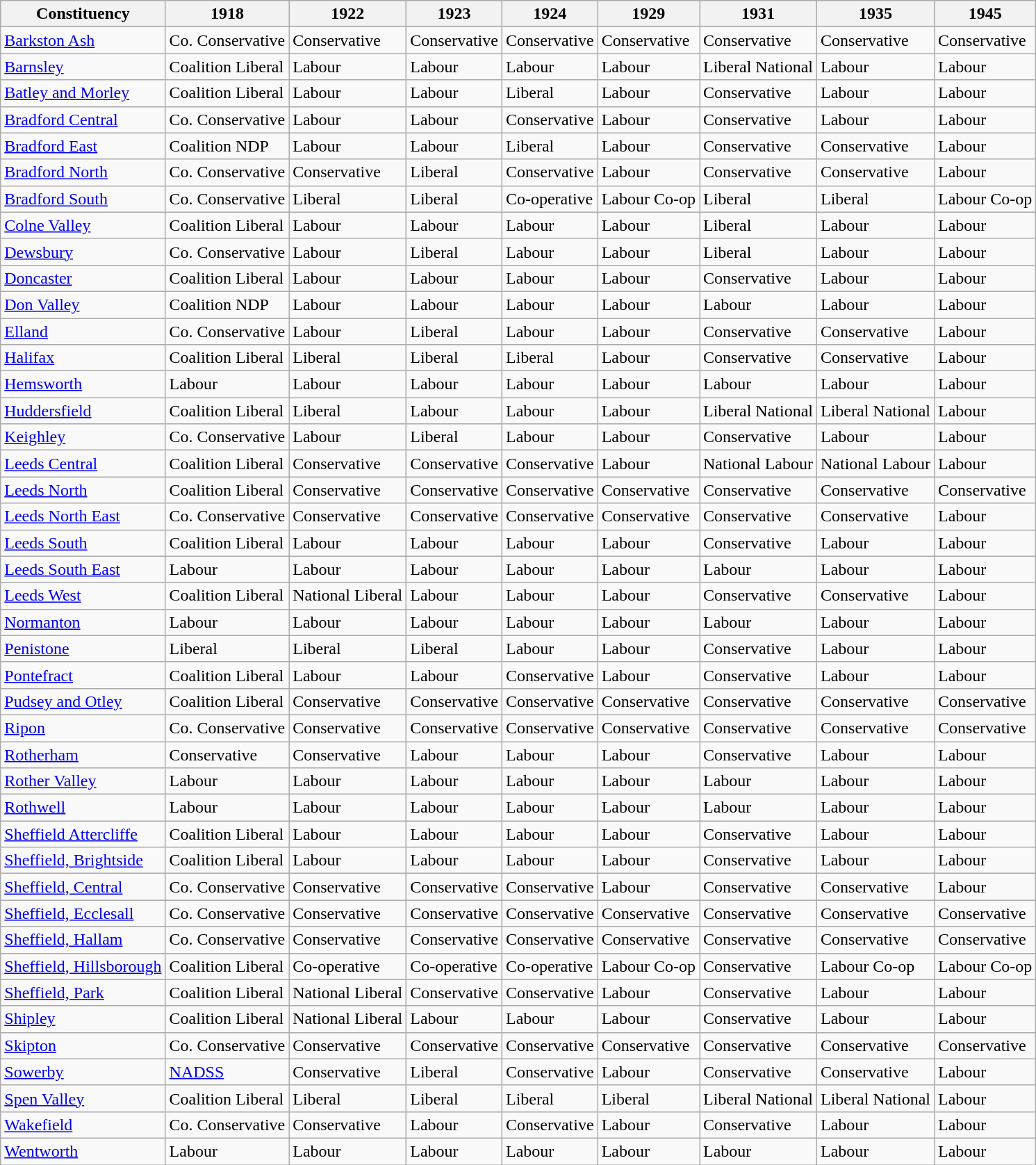<table class="wikitable sortable">
<tr>
<th>Constituency</th>
<th>1918</th>
<th>1922</th>
<th>1923</th>
<th>1924</th>
<th>1929</th>
<th>1931</th>
<th>1935</th>
<th>1945</th>
</tr>
<tr>
<td><a href='#'>Barkston Ash</a></td>
<td bgcolor=>Co. Conservative</td>
<td bgcolor=>Conservative</td>
<td bgcolor=>Conservative</td>
<td bgcolor=>Conservative</td>
<td bgcolor=>Conservative</td>
<td bgcolor=>Conservative</td>
<td bgcolor=>Conservative</td>
<td bgcolor=>Conservative</td>
</tr>
<tr>
<td><a href='#'>Barnsley</a></td>
<td bgcolor=>Coalition Liberal</td>
<td bgcolor=>Labour</td>
<td bgcolor=>Labour</td>
<td bgcolor=>Labour</td>
<td bgcolor=>Labour</td>
<td bgcolor=>Liberal National</td>
<td bgcolor=>Labour</td>
<td bgcolor=>Labour</td>
</tr>
<tr>
<td><a href='#'>Batley and Morley</a></td>
<td bgcolor=>Coalition Liberal</td>
<td bgcolor=>Labour</td>
<td bgcolor=>Labour</td>
<td bgcolor=>Liberal</td>
<td bgcolor=>Labour</td>
<td bgcolor=>Conservative</td>
<td bgcolor=>Labour</td>
<td bgcolor=>Labour</td>
</tr>
<tr>
<td><a href='#'>Bradford Central</a></td>
<td bgcolor=>Co. Conservative</td>
<td bgcolor=>Labour</td>
<td bgcolor=>Labour</td>
<td bgcolor=>Conservative</td>
<td bgcolor=>Labour</td>
<td bgcolor=>Conservative</td>
<td bgcolor=>Labour</td>
<td bgcolor=>Labour</td>
</tr>
<tr>
<td><a href='#'>Bradford East</a></td>
<td bgcolor=>Coalition NDP</td>
<td bgcolor=>Labour</td>
<td bgcolor=>Labour</td>
<td bgcolor=>Liberal</td>
<td bgcolor=>Labour</td>
<td bgcolor=>Conservative</td>
<td bgcolor=>Conservative</td>
<td bgcolor=>Labour</td>
</tr>
<tr>
<td><a href='#'>Bradford North</a></td>
<td bgcolor=>Co. Conservative</td>
<td bgcolor=>Conservative</td>
<td bgcolor=>Liberal</td>
<td bgcolor=>Conservative</td>
<td bgcolor=>Labour</td>
<td bgcolor=>Conservative</td>
<td bgcolor=>Conservative</td>
<td bgcolor=>Labour</td>
</tr>
<tr>
<td><a href='#'>Bradford South</a></td>
<td bgcolor=>Co. Conservative</td>
<td bgcolor=>Liberal</td>
<td bgcolor=>Liberal</td>
<td bgcolor=>Co-operative</td>
<td bgcolor=>Labour Co-op</td>
<td bgcolor=>Liberal</td>
<td bgcolor=>Liberal</td>
<td bgcolor=>Labour Co-op</td>
</tr>
<tr>
<td><a href='#'>Colne Valley</a></td>
<td bgcolor=>Coalition Liberal</td>
<td bgcolor=>Labour</td>
<td bgcolor=>Labour</td>
<td bgcolor=>Labour</td>
<td bgcolor=>Labour</td>
<td bgcolor=>Liberal</td>
<td bgcolor=>Labour</td>
<td bgcolor=>Labour</td>
</tr>
<tr>
<td><a href='#'>Dewsbury</a></td>
<td bgcolor=>Co. Conservative</td>
<td bgcolor=>Labour</td>
<td bgcolor=>Liberal</td>
<td bgcolor=>Labour</td>
<td bgcolor=>Labour</td>
<td bgcolor=>Liberal</td>
<td bgcolor=>Labour</td>
<td bgcolor=>Labour</td>
</tr>
<tr>
<td><a href='#'>Doncaster</a></td>
<td bgcolor=>Coalition Liberal</td>
<td bgcolor=>Labour</td>
<td bgcolor=>Labour</td>
<td bgcolor=>Labour</td>
<td bgcolor=>Labour</td>
<td bgcolor=>Conservative</td>
<td bgcolor=>Labour</td>
<td bgcolor=>Labour</td>
</tr>
<tr>
<td><a href='#'>Don Valley</a></td>
<td bgcolor=>Coalition NDP</td>
<td bgcolor=>Labour</td>
<td bgcolor=>Labour</td>
<td bgcolor=>Labour</td>
<td bgcolor=>Labour</td>
<td bgcolor=>Labour</td>
<td bgcolor=>Labour</td>
<td bgcolor=>Labour</td>
</tr>
<tr>
<td><a href='#'>Elland</a></td>
<td bgcolor=>Co. Conservative</td>
<td bgcolor=>Labour</td>
<td bgcolor=>Liberal</td>
<td bgcolor=>Labour</td>
<td bgcolor=>Labour</td>
<td bgcolor=>Conservative</td>
<td bgcolor=>Conservative</td>
<td bgcolor=>Labour</td>
</tr>
<tr>
<td><a href='#'>Halifax</a></td>
<td bgcolor=>Coalition Liberal</td>
<td bgcolor=>Liberal</td>
<td bgcolor=>Liberal</td>
<td bgcolor=>Liberal</td>
<td bgcolor=>Labour</td>
<td bgcolor=>Conservative</td>
<td bgcolor=>Conservative</td>
<td bgcolor=>Labour</td>
</tr>
<tr>
<td><a href='#'>Hemsworth</a></td>
<td bgcolor=>Labour</td>
<td bgcolor=>Labour</td>
<td bgcolor=>Labour</td>
<td bgcolor=>Labour</td>
<td bgcolor=>Labour</td>
<td bgcolor=>Labour</td>
<td bgcolor=>Labour</td>
<td bgcolor=>Labour</td>
</tr>
<tr>
<td><a href='#'>Huddersfield</a></td>
<td bgcolor=>Coalition Liberal</td>
<td bgcolor=>Liberal</td>
<td bgcolor=>Labour</td>
<td bgcolor=>Labour</td>
<td bgcolor=>Labour</td>
<td bgcolor=>Liberal National</td>
<td bgcolor=>Liberal National</td>
<td bgcolor=>Labour</td>
</tr>
<tr>
<td><a href='#'>Keighley</a></td>
<td bgcolor=>Co. Conservative</td>
<td bgcolor=>Labour</td>
<td bgcolor=>Liberal</td>
<td bgcolor=>Labour</td>
<td bgcolor=>Labour</td>
<td bgcolor=>Conservative</td>
<td bgcolor=>Labour</td>
<td bgcolor=>Labour</td>
</tr>
<tr>
<td><a href='#'>Leeds Central</a></td>
<td bgcolor=>Coalition Liberal</td>
<td bgcolor=>Conservative</td>
<td bgcolor=>Conservative</td>
<td bgcolor=>Conservative</td>
<td bgcolor=>Labour</td>
<td bgcolor=>National Labour</td>
<td bgcolor=>National Labour</td>
<td bgcolor=>Labour</td>
</tr>
<tr>
<td><a href='#'>Leeds North</a></td>
<td bgcolor=>Coalition Liberal</td>
<td bgcolor=>Conservative</td>
<td bgcolor=>Conservative</td>
<td bgcolor=>Conservative</td>
<td bgcolor=>Conservative</td>
<td bgcolor=>Conservative</td>
<td bgcolor=>Conservative</td>
<td bgcolor=>Conservative</td>
</tr>
<tr>
<td><a href='#'>Leeds North East</a></td>
<td bgcolor=>Co. Conservative</td>
<td bgcolor=>Conservative</td>
<td bgcolor=>Conservative</td>
<td bgcolor=>Conservative</td>
<td bgcolor=>Conservative</td>
<td bgcolor=>Conservative</td>
<td bgcolor=>Conservative</td>
<td bgcolor=>Labour</td>
</tr>
<tr>
<td><a href='#'>Leeds South</a></td>
<td bgcolor=>Coalition Liberal</td>
<td bgcolor=>Labour</td>
<td bgcolor=>Labour</td>
<td bgcolor=>Labour</td>
<td bgcolor=>Labour</td>
<td bgcolor=>Conservative</td>
<td bgcolor=>Labour</td>
<td bgcolor=>Labour</td>
</tr>
<tr>
<td><a href='#'>Leeds South East</a></td>
<td bgcolor=>Labour</td>
<td bgcolor=>Labour</td>
<td bgcolor=>Labour</td>
<td bgcolor=>Labour</td>
<td bgcolor=>Labour</td>
<td bgcolor=>Labour</td>
<td bgcolor=>Labour</td>
<td bgcolor=>Labour</td>
</tr>
<tr>
<td><a href='#'>Leeds West</a></td>
<td bgcolor=>Coalition Liberal</td>
<td bgcolor=>National Liberal</td>
<td bgcolor=>Labour</td>
<td bgcolor=>Labour</td>
<td bgcolor=>Labour</td>
<td bgcolor=>Conservative</td>
<td bgcolor=>Conservative</td>
<td bgcolor=>Labour</td>
</tr>
<tr>
<td><a href='#'>Normanton</a></td>
<td bgcolor=>Labour</td>
<td bgcolor=>Labour</td>
<td bgcolor=>Labour</td>
<td bgcolor=>Labour</td>
<td bgcolor=>Labour</td>
<td bgcolor=>Labour</td>
<td bgcolor=>Labour</td>
<td bgcolor=>Labour</td>
</tr>
<tr>
<td><a href='#'>Penistone</a></td>
<td bgcolor=>Liberal</td>
<td bgcolor=>Liberal</td>
<td bgcolor=>Liberal</td>
<td bgcolor=>Labour</td>
<td bgcolor=>Labour</td>
<td bgcolor=>Conservative</td>
<td bgcolor=>Labour</td>
<td bgcolor=>Labour</td>
</tr>
<tr>
<td><a href='#'>Pontefract</a></td>
<td bgcolor=>Coalition Liberal</td>
<td bgcolor=>Labour</td>
<td bgcolor=>Labour</td>
<td bgcolor=>Conservative</td>
<td bgcolor=>Labour</td>
<td bgcolor=>Conservative</td>
<td bgcolor=>Labour</td>
<td bgcolor=>Labour</td>
</tr>
<tr>
<td><a href='#'>Pudsey and Otley</a></td>
<td bgcolor=>Coalition Liberal</td>
<td bgcolor=>Conservative</td>
<td bgcolor=>Conservative</td>
<td bgcolor=>Conservative</td>
<td bgcolor=>Conservative</td>
<td bgcolor=>Conservative</td>
<td bgcolor=>Conservative</td>
<td bgcolor=>Conservative</td>
</tr>
<tr>
<td><a href='#'>Ripon</a></td>
<td bgcolor=>Co. Conservative</td>
<td bgcolor=>Conservative</td>
<td bgcolor=>Conservative</td>
<td bgcolor=>Conservative</td>
<td bgcolor=>Conservative</td>
<td bgcolor=>Conservative</td>
<td bgcolor=>Conservative</td>
<td bgcolor=>Conservative</td>
</tr>
<tr>
<td><a href='#'>Rotherham</a></td>
<td bgcolor=>Conservative</td>
<td bgcolor=>Conservative</td>
<td bgcolor=>Labour</td>
<td bgcolor=>Labour</td>
<td bgcolor=>Labour</td>
<td bgcolor=>Conservative</td>
<td bgcolor=>Labour</td>
<td bgcolor=>Labour</td>
</tr>
<tr>
<td><a href='#'>Rother Valley</a></td>
<td bgcolor=>Labour</td>
<td bgcolor=>Labour</td>
<td bgcolor=>Labour</td>
<td bgcolor=>Labour</td>
<td bgcolor=>Labour</td>
<td bgcolor=>Labour</td>
<td bgcolor=>Labour</td>
<td bgcolor=>Labour</td>
</tr>
<tr>
<td><a href='#'>Rothwell</a></td>
<td bgcolor=>Labour</td>
<td bgcolor=>Labour</td>
<td bgcolor=>Labour</td>
<td bgcolor=>Labour</td>
<td bgcolor=>Labour</td>
<td bgcolor=>Labour</td>
<td bgcolor=>Labour</td>
<td bgcolor=>Labour</td>
</tr>
<tr>
<td><a href='#'>Sheffield Attercliffe</a></td>
<td bgcolor=>Coalition Liberal</td>
<td bgcolor=>Labour</td>
<td bgcolor=>Labour</td>
<td bgcolor=>Labour</td>
<td bgcolor=>Labour</td>
<td bgcolor=>Conservative</td>
<td bgcolor=>Labour</td>
<td bgcolor=>Labour</td>
</tr>
<tr>
<td><a href='#'>Sheffield, Brightside</a></td>
<td bgcolor=>Coalition Liberal</td>
<td bgcolor=>Labour</td>
<td bgcolor=>Labour</td>
<td bgcolor=>Labour</td>
<td bgcolor=>Labour</td>
<td bgcolor=>Conservative</td>
<td bgcolor=>Labour</td>
<td bgcolor=>Labour</td>
</tr>
<tr>
<td><a href='#'>Sheffield, Central</a></td>
<td bgcolor=>Co. Conservative</td>
<td bgcolor=>Conservative</td>
<td bgcolor=>Conservative</td>
<td bgcolor=>Conservative</td>
<td bgcolor=>Labour</td>
<td bgcolor=>Conservative</td>
<td bgcolor=>Conservative</td>
<td bgcolor=>Labour</td>
</tr>
<tr>
<td><a href='#'>Sheffield, Ecclesall</a></td>
<td bgcolor=>Co. Conservative</td>
<td bgcolor=>Conservative</td>
<td bgcolor=>Conservative</td>
<td bgcolor=>Conservative</td>
<td bgcolor=>Conservative</td>
<td bgcolor=>Conservative</td>
<td bgcolor=>Conservative</td>
<td bgcolor=>Conservative</td>
</tr>
<tr>
<td><a href='#'>Sheffield, Hallam</a></td>
<td bgcolor=>Co. Conservative</td>
<td bgcolor=>Conservative</td>
<td bgcolor=>Conservative</td>
<td bgcolor=>Conservative</td>
<td bgcolor=>Conservative</td>
<td bgcolor=>Conservative</td>
<td bgcolor=>Conservative</td>
<td bgcolor=>Conservative</td>
</tr>
<tr>
<td><a href='#'>Sheffield, Hillsborough</a></td>
<td bgcolor=>Coalition Liberal</td>
<td bgcolor=>Co-operative</td>
<td bgcolor=>Co-operative</td>
<td bgcolor=>Co-operative</td>
<td bgcolor=>Labour Co-op</td>
<td bgcolor=>Conservative</td>
<td bgcolor=>Labour Co-op</td>
<td bgcolor=>Labour Co-op</td>
</tr>
<tr>
<td><a href='#'>Sheffield, Park</a></td>
<td bgcolor=>Coalition Liberal</td>
<td bgcolor=>National Liberal</td>
<td bgcolor=>Conservative</td>
<td bgcolor=>Conservative</td>
<td bgcolor=>Labour</td>
<td bgcolor=>Conservative</td>
<td bgcolor=>Labour</td>
<td bgcolor=>Labour</td>
</tr>
<tr>
<td><a href='#'>Shipley</a></td>
<td bgcolor=>Coalition Liberal</td>
<td bgcolor=>National Liberal</td>
<td bgcolor=>Labour</td>
<td bgcolor=>Labour</td>
<td bgcolor=>Labour</td>
<td bgcolor=>Conservative</td>
<td bgcolor=>Labour</td>
<td bgcolor=>Labour</td>
</tr>
<tr>
<td><a href='#'>Skipton</a></td>
<td bgcolor=>Co. Conservative</td>
<td bgcolor=>Conservative</td>
<td bgcolor=>Conservative</td>
<td bgcolor=>Conservative</td>
<td bgcolor=>Conservative</td>
<td bgcolor=>Conservative</td>
<td bgcolor=>Conservative</td>
<td bgcolor=>Conservative</td>
</tr>
<tr>
<td><a href='#'>Sowerby</a></td>
<td><a href='#'>NADSS</a></td>
<td bgcolor=>Conservative</td>
<td bgcolor=>Liberal</td>
<td bgcolor=>Conservative</td>
<td bgcolor=>Labour</td>
<td bgcolor=>Conservative</td>
<td bgcolor=>Conservative</td>
<td bgcolor=>Labour</td>
</tr>
<tr>
<td><a href='#'>Spen Valley</a></td>
<td bgcolor=>Coalition Liberal</td>
<td bgcolor=>Liberal</td>
<td bgcolor=>Liberal</td>
<td bgcolor=>Liberal</td>
<td bgcolor=>Liberal</td>
<td bgcolor=>Liberal National</td>
<td bgcolor=>Liberal National</td>
<td bgcolor=>Labour</td>
</tr>
<tr>
<td><a href='#'>Wakefield</a></td>
<td bgcolor=>Co. Conservative</td>
<td bgcolor=>Conservative</td>
<td bgcolor=>Labour</td>
<td bgcolor=>Conservative</td>
<td bgcolor=>Labour</td>
<td bgcolor=>Conservative</td>
<td bgcolor=>Labour</td>
<td bgcolor=>Labour</td>
</tr>
<tr>
<td><a href='#'>Wentworth</a></td>
<td bgcolor=>Labour</td>
<td bgcolor=>Labour</td>
<td bgcolor=>Labour</td>
<td bgcolor=>Labour</td>
<td bgcolor=>Labour</td>
<td bgcolor=>Labour</td>
<td bgcolor=>Labour</td>
<td bgcolor=>Labour</td>
</tr>
</table>
